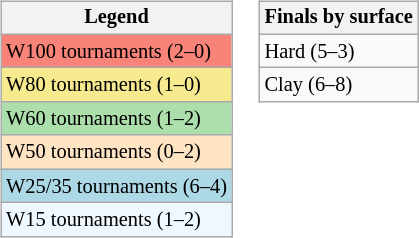<table>
<tr valign=top>
<td><br><table class=wikitable style="font-size:85%">
<tr>
<th>Legend</th>
</tr>
<tr style="background:#f88379;">
<td>W100 tournaments (2–0)</td>
</tr>
<tr style="background:#f7e98e;">
<td>W80 tournaments (1–0)</td>
</tr>
<tr style="background:#addfad;">
<td>W60 tournaments (1–2)</td>
</tr>
<tr style="background:#ffe4c4;">
<td>W50 tournaments (0–2)</td>
</tr>
<tr style="background:lightblue;">
<td>W25/35 tournaments (6–4)</td>
</tr>
<tr style="background:#f0f8ff;">
<td>W15 tournaments (1–2)</td>
</tr>
</table>
</td>
<td><br><table class=wikitable style="font-size:85%">
<tr>
<th>Finals by surface</th>
</tr>
<tr>
<td>Hard (5–3)</td>
</tr>
<tr>
<td>Clay (6–8)</td>
</tr>
</table>
</td>
</tr>
</table>
